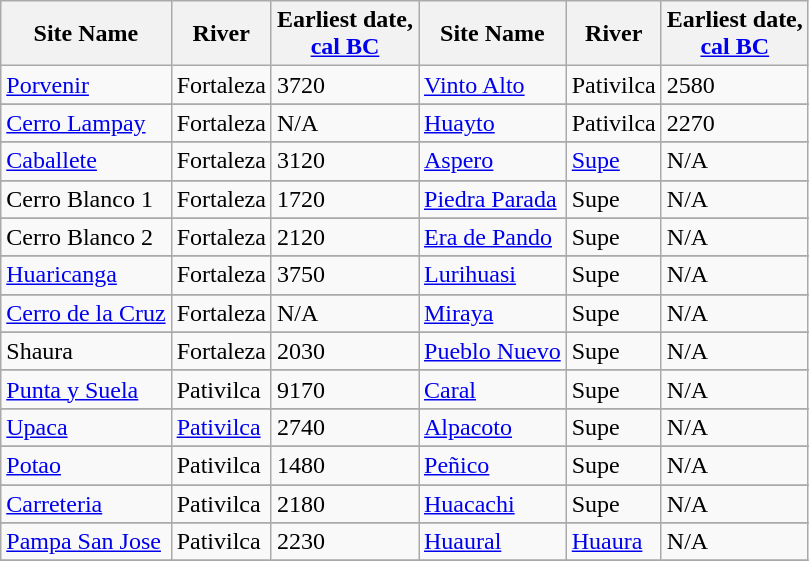<table class="wikitable">
<tr>
<th>Site Name</th>
<th>River</th>
<th>Earliest date,<br><a href='#'>cal BC</a></th>
<th>Site Name</th>
<th>River</th>
<th>Earliest date,<br><a href='#'>cal BC</a></th>
</tr>
<tr>
<td><a href='#'>Porvenir</a></td>
<td>Fortaleza</td>
<td>3720</td>
<td><a href='#'>Vinto Alto</a></td>
<td>Pativilca</td>
<td>2580</td>
</tr>
<tr>
</tr>
<tr>
<td><a href='#'>Cerro Lampay</a></td>
<td>Fortaleza</td>
<td>N/A</td>
<td><a href='#'>Huayto</a></td>
<td>Pativilca</td>
<td>2270</td>
</tr>
<tr>
</tr>
<tr>
<td><a href='#'>Caballete</a></td>
<td>Fortaleza</td>
<td>3120</td>
<td><a href='#'>Aspero</a></td>
<td><a href='#'>Supe</a></td>
<td>N/A</td>
</tr>
<tr>
</tr>
<tr>
<td>Cerro Blanco 1</td>
<td>Fortaleza</td>
<td>1720</td>
<td><a href='#'>Piedra Parada</a></td>
<td>Supe</td>
<td>N/A</td>
</tr>
<tr>
</tr>
<tr>
<td>Cerro Blanco 2</td>
<td>Fortaleza</td>
<td>2120</td>
<td><a href='#'>Era de Pando</a></td>
<td>Supe</td>
<td>N/A</td>
</tr>
<tr>
</tr>
<tr>
<td><a href='#'>Huaricanga</a></td>
<td>Fortaleza</td>
<td>3750</td>
<td><a href='#'>Lurihuasi</a></td>
<td>Supe</td>
<td>N/A</td>
</tr>
<tr>
</tr>
<tr>
<td><a href='#'>Cerro de la Cruz</a></td>
<td>Fortaleza</td>
<td>N/A</td>
<td><a href='#'>Miraya</a></td>
<td>Supe</td>
<td>N/A</td>
</tr>
<tr>
</tr>
<tr>
<td>Shaura</td>
<td>Fortaleza</td>
<td>2030</td>
<td><a href='#'>Pueblo Nuevo</a></td>
<td>Supe</td>
<td>N/A</td>
</tr>
<tr>
</tr>
<tr>
<td><a href='#'>Punta y Suela</a></td>
<td>Pativilca</td>
<td>9170</td>
<td><a href='#'>Caral</a></td>
<td>Supe</td>
<td>N/A</td>
</tr>
<tr>
</tr>
<tr>
<td><a href='#'>Upaca</a></td>
<td><a href='#'>Pativilca</a></td>
<td>2740</td>
<td><a href='#'>Alpacoto</a></td>
<td>Supe</td>
<td>N/A</td>
</tr>
<tr>
</tr>
<tr>
<td><a href='#'>Potao</a></td>
<td>Pativilca</td>
<td>1480</td>
<td><a href='#'>Peñico</a></td>
<td>Supe</td>
<td>N/A</td>
</tr>
<tr>
</tr>
<tr>
<td><a href='#'>Carreteria</a></td>
<td>Pativilca</td>
<td>2180</td>
<td><a href='#'>Huacachi</a></td>
<td>Supe</td>
<td>N/A</td>
</tr>
<tr>
</tr>
<tr>
<td><a href='#'>Pampa San Jose</a></td>
<td>Pativilca</td>
<td>2230</td>
<td><a href='#'>Huaural</a></td>
<td><a href='#'>Huaura</a></td>
<td>N/A</td>
</tr>
<tr>
</tr>
</table>
